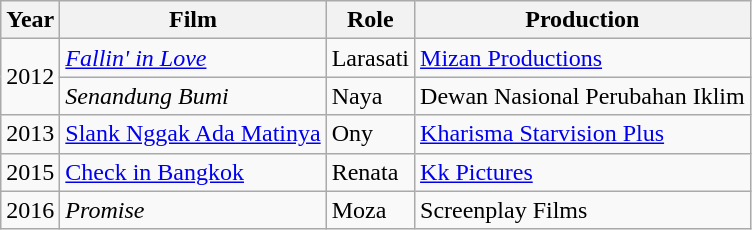<table class="wikitable">
<tr>
<th>Year</th>
<th>Film</th>
<th>Role</th>
<th>Production</th>
</tr>
<tr>
<td rowspan=2>2012</td>
<td><em><a href='#'>Fallin' in Love</a></em></td>
<td>Larasati</td>
<td><a href='#'>Mizan Productions</a></td>
</tr>
<tr>
<td><em>Senandung Bumi</em></td>
<td>Naya</td>
<td>Dewan Nasional Perubahan Iklim</td>
</tr>
<tr>
<td>2013</td>
<td><a href='#'>Slank Nggak Ada Matinya</a></td>
<td>Ony</td>
<td><a href='#'>Kharisma Starvision Plus</a></td>
</tr>
<tr>
<td>2015</td>
<td><a href='#'>Check in Bangkok</a></td>
<td>Renata</td>
<td><a href='#'>Kk Pictures</a></td>
</tr>
<tr>
<td>2016</td>
<td><em>Promise</em></td>
<td>Moza</td>
<td>Screenplay Films</td>
</tr>
</table>
